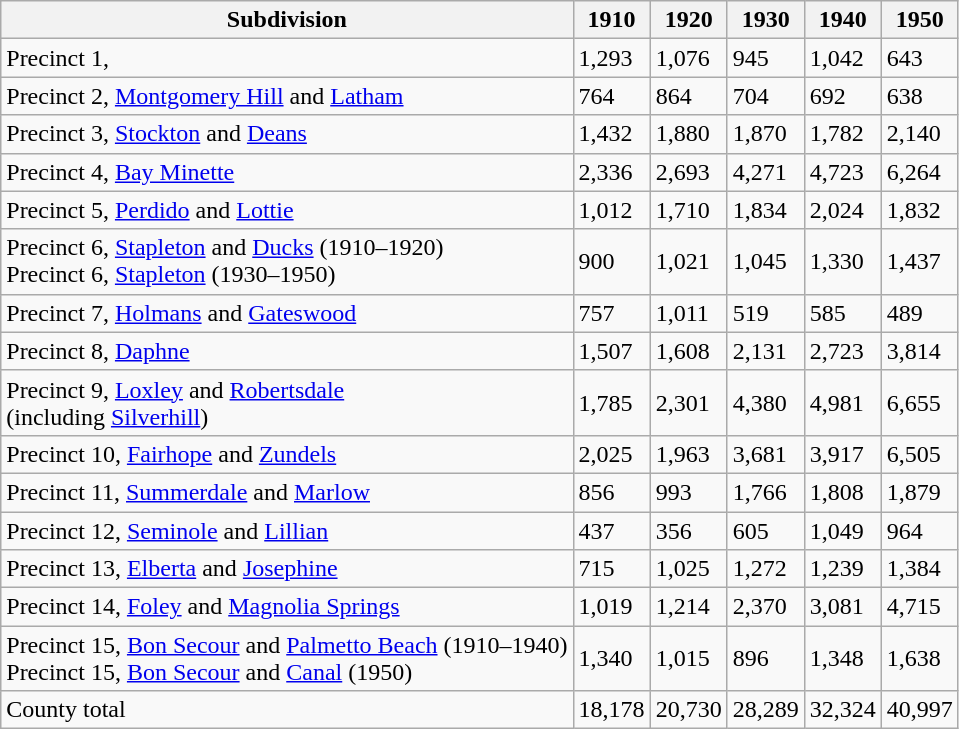<table class="wikitable sortable col2right col3right col4right col5right col6right">
<tr>
<th>Subdivision</th>
<th>1910<br></th>
<th>1920<br></th>
<th>1930<br></th>
<th>1940<br></th>
<th>1950<br></th>
</tr>
<tr>
<td>Precinct 1, </td>
<td>1,293</td>
<td>1,076</td>
<td>945</td>
<td>1,042</td>
<td>643</td>
</tr>
<tr>
<td>Precinct 2, <a href='#'>Montgomery Hill</a> and <a href='#'>Latham</a></td>
<td>764</td>
<td>864</td>
<td>704</td>
<td>692</td>
<td>638</td>
</tr>
<tr>
<td>Precinct 3, <a href='#'>Stockton</a> and <a href='#'>Deans</a></td>
<td>1,432</td>
<td>1,880</td>
<td>1,870</td>
<td>1,782</td>
<td>2,140</td>
</tr>
<tr>
<td>Precinct 4, <a href='#'>Bay Minette</a></td>
<td>2,336</td>
<td>2,693</td>
<td>4,271</td>
<td>4,723</td>
<td>6,264</td>
</tr>
<tr>
<td>Precinct 5, <a href='#'>Perdido</a> and <a href='#'>Lottie</a></td>
<td>1,012</td>
<td>1,710</td>
<td>1,834</td>
<td>2,024</td>
<td>1,832</td>
</tr>
<tr>
<td>Precinct 6, <a href='#'>Stapleton</a> and <a href='#'>Ducks</a> (1910–1920)<br>Precinct 6, <a href='#'>Stapleton</a> (1930–1950)</td>
<td>900</td>
<td>1,021</td>
<td>1,045</td>
<td>1,330</td>
<td>1,437</td>
</tr>
<tr>
<td>Precinct 7, <a href='#'>Holmans</a> and <a href='#'>Gateswood</a></td>
<td>757</td>
<td>1,011</td>
<td>519</td>
<td>585</td>
<td>489</td>
</tr>
<tr>
<td>Precinct 8, <a href='#'>Daphne</a></td>
<td>1,507</td>
<td>1,608</td>
<td>2,131</td>
<td>2,723</td>
<td>3,814</td>
</tr>
<tr>
<td>Precinct 9, <a href='#'>Loxley</a> and <a href='#'>Robertsdale</a><br>(including <a href='#'>Silverhill</a>)</td>
<td>1,785</td>
<td>2,301</td>
<td>4,380</td>
<td>4,981</td>
<td>6,655</td>
</tr>
<tr>
<td>Precinct 10, <a href='#'>Fairhope</a> and <a href='#'>Zundels</a></td>
<td>2,025</td>
<td>1,963</td>
<td>3,681</td>
<td>3,917</td>
<td>6,505</td>
</tr>
<tr>
<td>Precinct 11, <a href='#'>Summerdale</a> and <a href='#'>Marlow</a></td>
<td>856</td>
<td>993</td>
<td>1,766</td>
<td>1,808</td>
<td>1,879</td>
</tr>
<tr>
<td>Precinct 12, <a href='#'>Seminole</a> and <a href='#'>Lillian</a></td>
<td>437</td>
<td>356</td>
<td>605</td>
<td>1,049</td>
<td>964</td>
</tr>
<tr>
<td>Precinct 13, <a href='#'>Elberta</a> and <a href='#'>Josephine</a></td>
<td>715</td>
<td>1,025</td>
<td>1,272</td>
<td>1,239</td>
<td>1,384</td>
</tr>
<tr>
<td>Precinct 14, <a href='#'>Foley</a> and <a href='#'>Magnolia Springs</a></td>
<td>1,019</td>
<td>1,214</td>
<td>2,370</td>
<td>3,081</td>
<td>4,715</td>
</tr>
<tr>
<td>Precinct 15, <a href='#'>Bon Secour</a> and <a href='#'>Palmetto Beach</a> (1910–1940)<br>Precinct 15, <a href='#'>Bon Secour</a> and <a href='#'>Canal</a> (1950)</td>
<td>1,340</td>
<td>1,015</td>
<td>896</td>
<td>1,348</td>
<td>1,638</td>
</tr>
<tr>
<td>County total</td>
<td>18,178</td>
<td>20,730</td>
<td>28,289</td>
<td>32,324</td>
<td>40,997</td>
</tr>
</table>
